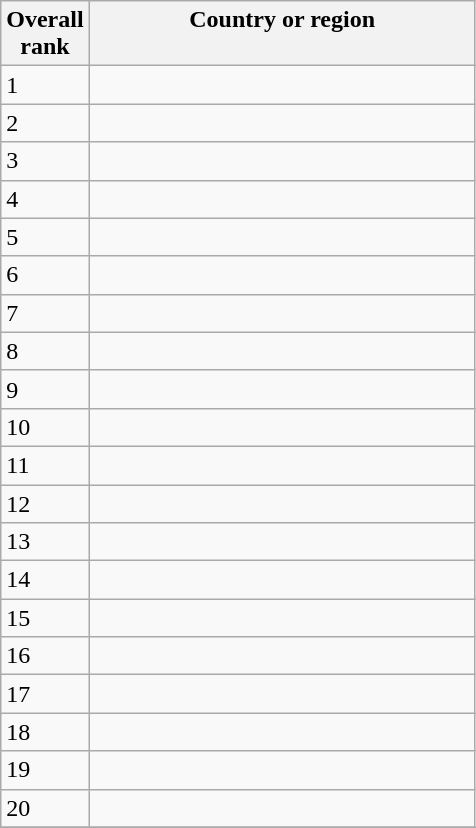<table class="wikitable sortable">
<tr valign="top">
<th style="width: 10px;">Overall rank</th>
<th style="width: 250px;">Country or region</th>
</tr>
<tr>
<td>1</td>
<td></td>
</tr>
<tr>
<td>2</td>
<td></td>
</tr>
<tr>
<td>3</td>
<td></td>
</tr>
<tr>
<td>4</td>
<td></td>
</tr>
<tr>
<td>5</td>
<td></td>
</tr>
<tr>
<td>6</td>
<td></td>
</tr>
<tr>
<td>7</td>
<td></td>
</tr>
<tr>
<td>8</td>
<td></td>
</tr>
<tr>
<td>9</td>
<td></td>
</tr>
<tr>
<td>10</td>
<td></td>
</tr>
<tr>
<td>11</td>
<td></td>
</tr>
<tr>
<td>12</td>
<td></td>
</tr>
<tr>
<td>13</td>
<td></td>
</tr>
<tr>
<td>14</td>
<td></td>
</tr>
<tr>
<td>15</td>
<td></td>
</tr>
<tr>
<td>16</td>
<td></td>
</tr>
<tr>
<td>17</td>
<td></td>
</tr>
<tr>
<td>18</td>
<td></td>
</tr>
<tr>
<td>19</td>
<td></td>
</tr>
<tr>
<td>20</td>
<td></td>
</tr>
<tr>
</tr>
</table>
